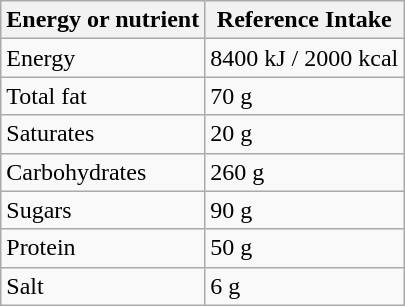<table class="wikitable sortable">
<tr>
<th>Energy or nutrient</th>
<th>Reference Intake</th>
</tr>
<tr>
<td>Energy</td>
<td>8400 kJ / 2000 kcal</td>
</tr>
<tr>
<td>Total fat</td>
<td>70 g</td>
</tr>
<tr>
<td>Saturates</td>
<td>20 g</td>
</tr>
<tr>
<td>Carbohydrates</td>
<td>260 g</td>
</tr>
<tr>
<td>Sugars</td>
<td>90 g</td>
</tr>
<tr>
<td>Protein</td>
<td>50 g</td>
</tr>
<tr>
<td>Salt</td>
<td>6 g</td>
</tr>
</table>
